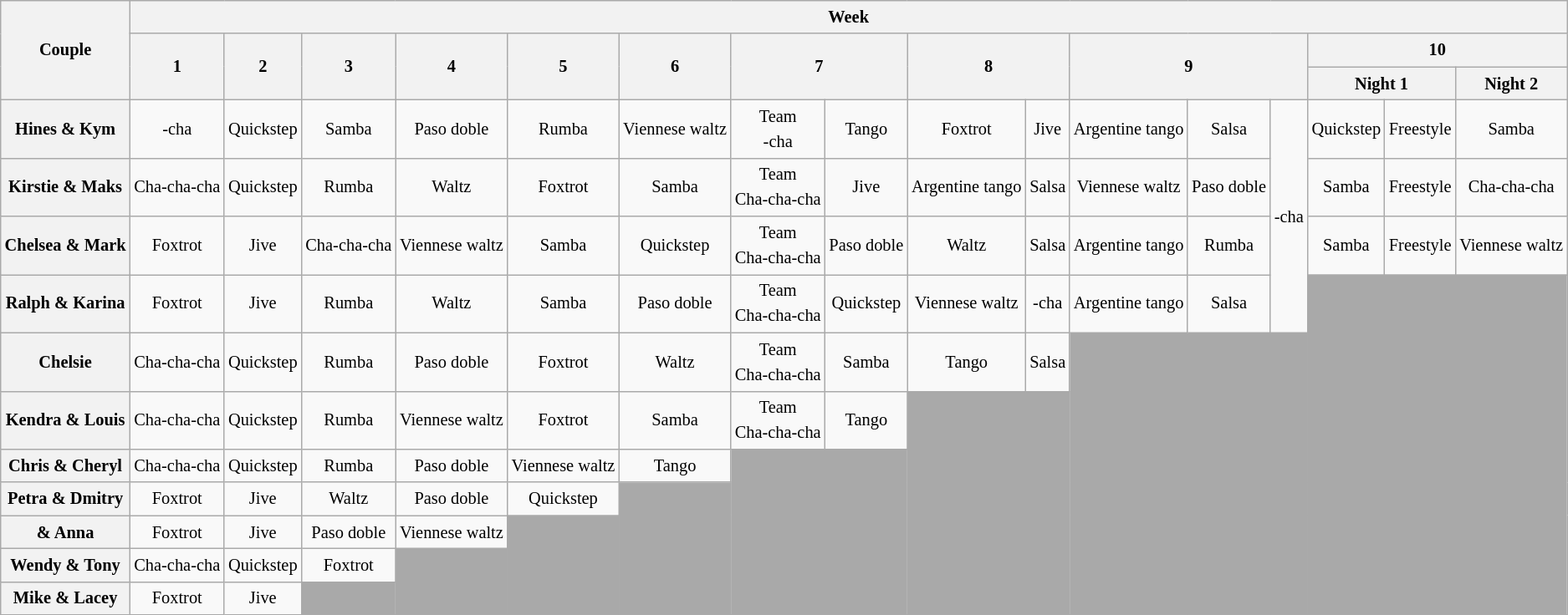<table class="wikitable unsortable" style="text-align:center; font-size:85%; line-height:20px">
<tr>
<th scope="col" rowspan="3">Couple</th>
<th colspan="16">Week</th>
</tr>
<tr>
<th rowspan="2" scope="col">1</th>
<th rowspan="2" scope="col">2</th>
<th rowspan="2" scope="col">3</th>
<th rowspan="2" scope="col">4</th>
<th rowspan="2" scope="col">5</th>
<th rowspan="2" scope="col">6</th>
<th colspan="2" rowspan="2" scope="col">7</th>
<th colspan="2" rowspan="2" scope="col">8</th>
<th colspan="3" rowspan="2" scope="col">9</th>
<th colspan="3" scope="col">10</th>
</tr>
<tr>
<th colspan="2">Night 1</th>
<th>Night 2</th>
</tr>
<tr>
<th scope="row">Hines & Kym</th>
<td>-cha</td>
<td>Quickstep</td>
<td>Samba</td>
<td>Paso doble</td>
<td>Rumba</td>
<td>Viennese waltz</td>
<td>Team<br>-cha</td>
<td>Tango</td>
<td>Foxtrot</td>
<td>Jive</td>
<td>Argentine tango</td>
<td>Salsa</td>
<td rowspan="4">-cha<br></td>
<td>Quickstep</td>
<td>Freestyle</td>
<td>Samba</td>
</tr>
<tr>
<th scope="row">Kirstie & Maks</th>
<td>Cha-cha-cha</td>
<td>Quickstep</td>
<td>Rumba</td>
<td>Waltz</td>
<td>Foxtrot</td>
<td>Samba</td>
<td>Team<br>Cha-cha-cha</td>
<td>Jive</td>
<td>Argentine tango</td>
<td>Salsa</td>
<td>Viennese waltz</td>
<td>Paso doble</td>
<td>Samba</td>
<td>Freestyle</td>
<td>Cha-cha-cha</td>
</tr>
<tr>
<th scope="row">Chelsea & Mark</th>
<td>Foxtrot</td>
<td>Jive</td>
<td>Cha-cha-cha</td>
<td>Viennese waltz</td>
<td>Samba</td>
<td>Quickstep</td>
<td>Team<br>Cha-cha-cha</td>
<td>Paso doble</td>
<td>Waltz</td>
<td>Salsa</td>
<td>Argentine tango</td>
<td>Rumba</td>
<td>Samba</td>
<td>Freestyle</td>
<td>Viennese waltz</td>
</tr>
<tr>
<th scope="row">Ralph & Karina</th>
<td>Foxtrot</td>
<td>Jive</td>
<td>Rumba</td>
<td>Waltz</td>
<td>Samba</td>
<td>Paso doble</td>
<td>Team<br>Cha-cha-cha</td>
<td>Quickstep</td>
<td>Viennese waltz</td>
<td>-cha</td>
<td>Argentine tango</td>
<td>Salsa</td>
<td colspan="3" rowspan="8" style="background:darkgray"></td>
</tr>
<tr>
<th scope="row"> Chelsie</th>
<td>Cha-cha-cha</td>
<td>Quickstep</td>
<td>Rumba</td>
<td>Paso doble</td>
<td>Foxtrot</td>
<td>Waltz</td>
<td>Team<br>Cha-cha-cha</td>
<td>Samba</td>
<td>Tango</td>
<td>Salsa</td>
<td colspan="3" rowspan="7" style="background:darkgray"></td>
</tr>
<tr>
<th scope="row">Kendra & Louis</th>
<td>Cha-cha-cha</td>
<td>Quickstep</td>
<td>Rumba</td>
<td>Viennese waltz</td>
<td>Foxtrot</td>
<td>Samba</td>
<td>Team<br>Cha-cha-cha</td>
<td>Tango</td>
<td colspan="2" rowspan="6" style="background:darkgray"></td>
</tr>
<tr>
<th scope="row">Chris & Cheryl</th>
<td>Cha-cha-cha</td>
<td>Quickstep</td>
<td>Rumba</td>
<td>Paso doble</td>
<td>Viennese waltz</td>
<td>Tango</td>
<td colspan="2" rowspan="5" style="background:darkgray"></td>
</tr>
<tr>
<th scope="row">Petra & Dmitry</th>
<td>Foxtrot</td>
<td>Jive</td>
<td>Waltz</td>
<td>Paso doble</td>
<td>Quickstep</td>
<td rowspan="4" style="background:darkgray"></td>
</tr>
<tr>
<th scope="row"> & Anna</th>
<td>Foxtrot</td>
<td>Jive</td>
<td>Paso doble</td>
<td>Viennese waltz</td>
<td rowspan="3" style="background:darkgray"></td>
</tr>
<tr>
<th scope="row">Wendy & Tony</th>
<td>Cha-cha-cha</td>
<td>Quickstep</td>
<td>Foxtrot</td>
<td rowspan="2" style="background:darkgray"></td>
</tr>
<tr>
<th scope="row">Mike & Lacey</th>
<td>Foxtrot</td>
<td>Jive</td>
<td style="background:darkgray"></td>
</tr>
</table>
